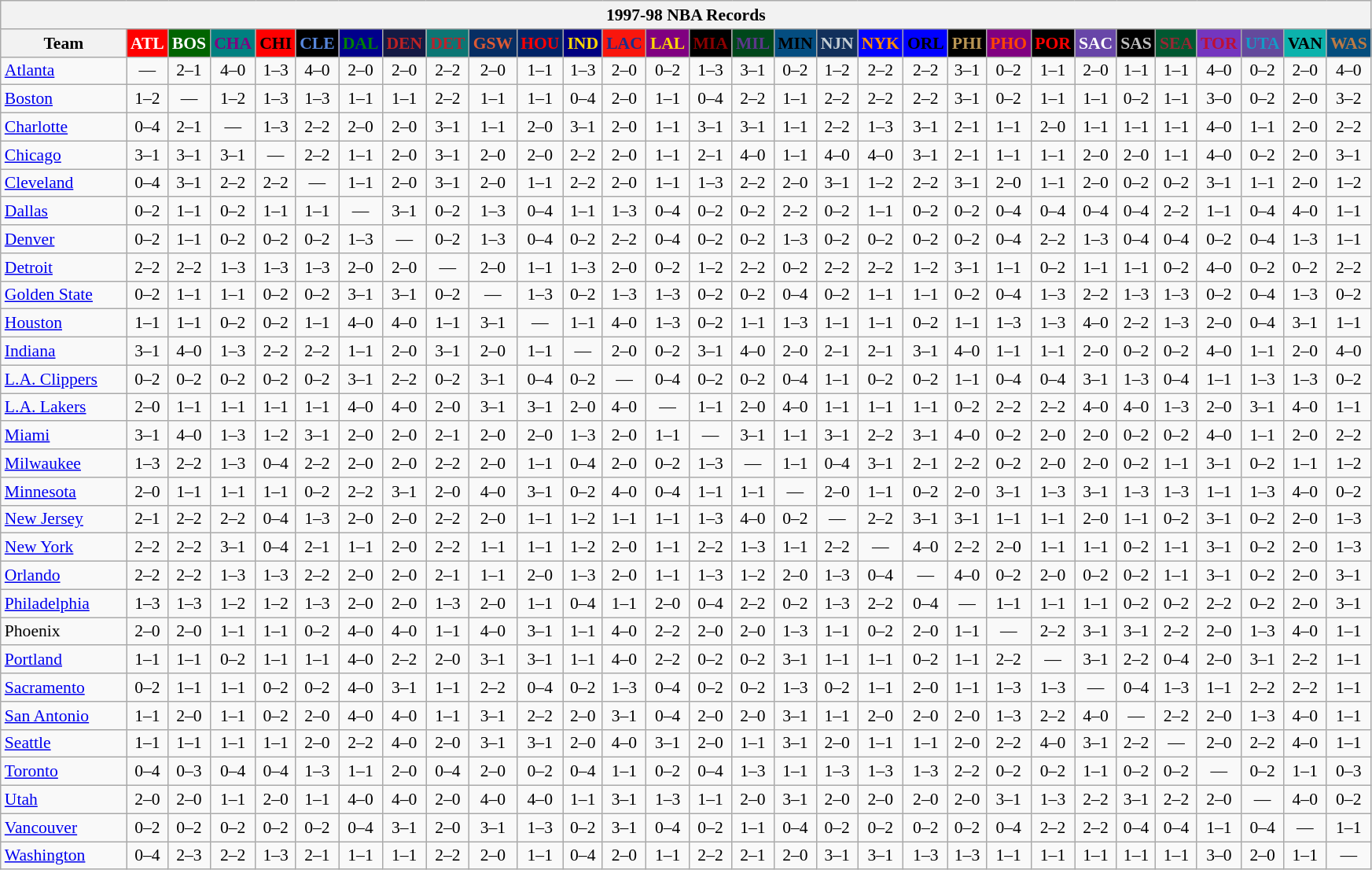<table class="wikitable" style="font-size:90%; text-align:center;">
<tr>
<th colspan=30>1997-98 NBA Records</th>
</tr>
<tr>
<th width=100>Team</th>
<th style="background:#FF0000;color:#FFFFFF;width=35">ATL</th>
<th style="background:#006400;color:#FFFFFF;width=35">BOS</th>
<th style="background:#008080;color:#800080;width=35">CHA</th>
<th style="background:#FF0000;color:#000000;width=35">CHI</th>
<th style="background:#000000;color:#5787DC;width=35">CLE</th>
<th style="background:#00008B;color:#008000;width=35">DAL</th>
<th style="background:#141A44;color:#BC2224;width=35">DEN</th>
<th style="background:#0C7674;color:#BB222C;width=35">DET</th>
<th style="background:#072E63;color:#DC5A34;width=35">GSW</th>
<th style="background:#002366;color:#FF0000;width=35">HOU</th>
<th style="background:#000080;color:#FFD700;width=35">IND</th>
<th style="background:#F9160D;color:#1A2E8B;width=35">LAC</th>
<th style="background:#800080;color:#FFD700;width=35">LAL</th>
<th style="background:#000000;color:#8B0000;width=35">MIA</th>
<th style="background:#00471B;color:#5C378A;width=35">MIL</th>
<th style="background:#044D80;color:#000000;width=35">MIN</th>
<th style="background:#12305B;color:#C4CED4;width=35">NJN</th>
<th style="background:#0000FF;color:#FF8C00;width=35">NYK</th>
<th style="background:#0000FF;color:#000000;width=35">ORL</th>
<th style="background:#000000;color:#BB9754;width=35">PHI</th>
<th style="background:#800080;color:#FF4500;width=35">PHO</th>
<th style="background:#000000;color:#FF0000;width=35">POR</th>
<th style="background:#6846A8;color:#FFFFFF;width=35">SAC</th>
<th style="background:#000000;color:#C0C0C0;width=35">SAS</th>
<th style="background:#005831;color:#992634;width=35">SEA</th>
<th style="background:#7436BF;color:#BE0F34;width=35">TOR</th>
<th style="background:#644A9C;color:#149BC7;width=35">UTA</th>
<th style="background:#0CB2AC;color:#000000;width=35">VAN</th>
<th style="background:#044D7D;color:#BC7A44;width=35">WAS</th>
</tr>
<tr>
<td style="text-align:left;"><a href='#'>Atlanta</a></td>
<td>—</td>
<td>2–1</td>
<td>4–0</td>
<td>1–3</td>
<td>4–0</td>
<td>2–0</td>
<td>2–0</td>
<td>2–2</td>
<td>2–0</td>
<td>1–1</td>
<td>1–3</td>
<td>2–0</td>
<td>0–2</td>
<td>1–3</td>
<td>3–1</td>
<td>0–2</td>
<td>1–2</td>
<td>2–2</td>
<td>2–2</td>
<td>3–1</td>
<td>0–2</td>
<td>1–1</td>
<td>2–0</td>
<td>1–1</td>
<td>1–1</td>
<td>4–0</td>
<td>0–2</td>
<td>2–0</td>
<td>4–0</td>
</tr>
<tr>
<td style="text-align:left;"><a href='#'>Boston</a></td>
<td>1–2</td>
<td>—</td>
<td>1–2</td>
<td>1–3</td>
<td>1–3</td>
<td>1–1</td>
<td>1–1</td>
<td>2–2</td>
<td>1–1</td>
<td>1–1</td>
<td>0–4</td>
<td>2–0</td>
<td>1–1</td>
<td>0–4</td>
<td>2–2</td>
<td>1–1</td>
<td>2–2</td>
<td>2–2</td>
<td>2–2</td>
<td>3–1</td>
<td>0–2</td>
<td>1–1</td>
<td>1–1</td>
<td>0–2</td>
<td>1–1</td>
<td>3–0</td>
<td>0–2</td>
<td>2–0</td>
<td>3–2</td>
</tr>
<tr>
<td style="text-align:left;"><a href='#'>Charlotte</a></td>
<td>0–4</td>
<td>2–1</td>
<td>—</td>
<td>1–3</td>
<td>2–2</td>
<td>2–0</td>
<td>2–0</td>
<td>3–1</td>
<td>1–1</td>
<td>2–0</td>
<td>3–1</td>
<td>2–0</td>
<td>1–1</td>
<td>3–1</td>
<td>3–1</td>
<td>1–1</td>
<td>2–2</td>
<td>1–3</td>
<td>3–1</td>
<td>2–1</td>
<td>1–1</td>
<td>2–0</td>
<td>1–1</td>
<td>1–1</td>
<td>1–1</td>
<td>4–0</td>
<td>1–1</td>
<td>2–0</td>
<td>2–2</td>
</tr>
<tr>
<td style="text-align:left;"><a href='#'>Chicago</a></td>
<td>3–1</td>
<td>3–1</td>
<td>3–1</td>
<td>—</td>
<td>2–2</td>
<td>1–1</td>
<td>2–0</td>
<td>3–1</td>
<td>2–0</td>
<td>2–0</td>
<td>2–2</td>
<td>2–0</td>
<td>1–1</td>
<td>2–1</td>
<td>4–0</td>
<td>1–1</td>
<td>4–0</td>
<td>4–0</td>
<td>3–1</td>
<td>2–1</td>
<td>1–1</td>
<td>1–1</td>
<td>2–0</td>
<td>2–0</td>
<td>1–1</td>
<td>4–0</td>
<td>0–2</td>
<td>2–0</td>
<td>3–1</td>
</tr>
<tr>
<td style="text-align:left;"><a href='#'>Cleveland</a></td>
<td>0–4</td>
<td>3–1</td>
<td>2–2</td>
<td>2–2</td>
<td>—</td>
<td>1–1</td>
<td>2–0</td>
<td>3–1</td>
<td>2–0</td>
<td>1–1</td>
<td>2–2</td>
<td>2–0</td>
<td>1–1</td>
<td>1–3</td>
<td>2–2</td>
<td>2–0</td>
<td>3–1</td>
<td>1–2</td>
<td>2–2</td>
<td>3–1</td>
<td>2–0</td>
<td>1–1</td>
<td>2–0</td>
<td>0–2</td>
<td>0–2</td>
<td>3–1</td>
<td>1–1</td>
<td>2–0</td>
<td>1–2</td>
</tr>
<tr>
<td style="text-align:left;"><a href='#'>Dallas</a></td>
<td>0–2</td>
<td>1–1</td>
<td>0–2</td>
<td>1–1</td>
<td>1–1</td>
<td>—</td>
<td>3–1</td>
<td>0–2</td>
<td>1–3</td>
<td>0–4</td>
<td>1–1</td>
<td>1–3</td>
<td>0–4</td>
<td>0–2</td>
<td>0–2</td>
<td>2–2</td>
<td>0–2</td>
<td>1–1</td>
<td>0–2</td>
<td>0–2</td>
<td>0–4</td>
<td>0–4</td>
<td>0–4</td>
<td>0–4</td>
<td>2–2</td>
<td>1–1</td>
<td>0–4</td>
<td>4–0</td>
<td>1–1</td>
</tr>
<tr>
<td style="text-align:left;"><a href='#'>Denver</a></td>
<td>0–2</td>
<td>1–1</td>
<td>0–2</td>
<td>0–2</td>
<td>0–2</td>
<td>1–3</td>
<td>—</td>
<td>0–2</td>
<td>1–3</td>
<td>0–4</td>
<td>0–2</td>
<td>2–2</td>
<td>0–4</td>
<td>0–2</td>
<td>0–2</td>
<td>1–3</td>
<td>0–2</td>
<td>0–2</td>
<td>0–2</td>
<td>0–2</td>
<td>0–4</td>
<td>2–2</td>
<td>1–3</td>
<td>0–4</td>
<td>0–4</td>
<td>0–2</td>
<td>0–4</td>
<td>1–3</td>
<td>1–1</td>
</tr>
<tr>
<td style="text-align:left;"><a href='#'>Detroit</a></td>
<td>2–2</td>
<td>2–2</td>
<td>1–3</td>
<td>1–3</td>
<td>1–3</td>
<td>2–0</td>
<td>2–0</td>
<td>—</td>
<td>2–0</td>
<td>1–1</td>
<td>1–3</td>
<td>2–0</td>
<td>0–2</td>
<td>1–2</td>
<td>2–2</td>
<td>0–2</td>
<td>2–2</td>
<td>2–2</td>
<td>1–2</td>
<td>3–1</td>
<td>1–1</td>
<td>0–2</td>
<td>1–1</td>
<td>1–1</td>
<td>0–2</td>
<td>4–0</td>
<td>0–2</td>
<td>0–2</td>
<td>2–2</td>
</tr>
<tr>
<td style="text-align:left;"><a href='#'>Golden State</a></td>
<td>0–2</td>
<td>1–1</td>
<td>1–1</td>
<td>0–2</td>
<td>0–2</td>
<td>3–1</td>
<td>3–1</td>
<td>0–2</td>
<td>—</td>
<td>1–3</td>
<td>0–2</td>
<td>1–3</td>
<td>1–3</td>
<td>0–2</td>
<td>0–2</td>
<td>0–4</td>
<td>0–2</td>
<td>1–1</td>
<td>1–1</td>
<td>0–2</td>
<td>0–4</td>
<td>1–3</td>
<td>2–2</td>
<td>1–3</td>
<td>1–3</td>
<td>0–2</td>
<td>0–4</td>
<td>1–3</td>
<td>0–2</td>
</tr>
<tr>
<td style="text-align:left;"><a href='#'>Houston</a></td>
<td>1–1</td>
<td>1–1</td>
<td>0–2</td>
<td>0–2</td>
<td>1–1</td>
<td>4–0</td>
<td>4–0</td>
<td>1–1</td>
<td>3–1</td>
<td>—</td>
<td>1–1</td>
<td>4–0</td>
<td>1–3</td>
<td>0–2</td>
<td>1–1</td>
<td>1–3</td>
<td>1–1</td>
<td>1–1</td>
<td>0–2</td>
<td>1–1</td>
<td>1–3</td>
<td>1–3</td>
<td>4–0</td>
<td>2–2</td>
<td>1–3</td>
<td>2–0</td>
<td>0–4</td>
<td>3–1</td>
<td>1–1</td>
</tr>
<tr>
<td style="text-align:left;"><a href='#'>Indiana</a></td>
<td>3–1</td>
<td>4–0</td>
<td>1–3</td>
<td>2–2</td>
<td>2–2</td>
<td>1–1</td>
<td>2–0</td>
<td>3–1</td>
<td>2–0</td>
<td>1–1</td>
<td>—</td>
<td>2–0</td>
<td>0–2</td>
<td>3–1</td>
<td>4–0</td>
<td>2–0</td>
<td>2–1</td>
<td>2–1</td>
<td>3–1</td>
<td>4–0</td>
<td>1–1</td>
<td>1–1</td>
<td>2–0</td>
<td>0–2</td>
<td>0–2</td>
<td>4–0</td>
<td>1–1</td>
<td>2–0</td>
<td>4–0</td>
</tr>
<tr>
<td style="text-align:left;"><a href='#'>L.A. Clippers</a></td>
<td>0–2</td>
<td>0–2</td>
<td>0–2</td>
<td>0–2</td>
<td>0–2</td>
<td>3–1</td>
<td>2–2</td>
<td>0–2</td>
<td>3–1</td>
<td>0–4</td>
<td>0–2</td>
<td>—</td>
<td>0–4</td>
<td>0–2</td>
<td>0–2</td>
<td>0–4</td>
<td>1–1</td>
<td>0–2</td>
<td>0–2</td>
<td>1–1</td>
<td>0–4</td>
<td>0–4</td>
<td>3–1</td>
<td>1–3</td>
<td>0–4</td>
<td>1–1</td>
<td>1–3</td>
<td>1–3</td>
<td>0–2</td>
</tr>
<tr>
<td style="text-align:left;"><a href='#'>L.A. Lakers</a></td>
<td>2–0</td>
<td>1–1</td>
<td>1–1</td>
<td>1–1</td>
<td>1–1</td>
<td>4–0</td>
<td>4–0</td>
<td>2–0</td>
<td>3–1</td>
<td>3–1</td>
<td>2–0</td>
<td>4–0</td>
<td>—</td>
<td>1–1</td>
<td>2–0</td>
<td>4–0</td>
<td>1–1</td>
<td>1–1</td>
<td>1–1</td>
<td>0–2</td>
<td>2–2</td>
<td>2–2</td>
<td>4–0</td>
<td>4–0</td>
<td>1–3</td>
<td>2–0</td>
<td>3–1</td>
<td>4–0</td>
<td>1–1</td>
</tr>
<tr>
<td style="text-align:left;"><a href='#'>Miami</a></td>
<td>3–1</td>
<td>4–0</td>
<td>1–3</td>
<td>1–2</td>
<td>3–1</td>
<td>2–0</td>
<td>2–0</td>
<td>2–1</td>
<td>2–0</td>
<td>2–0</td>
<td>1–3</td>
<td>2–0</td>
<td>1–1</td>
<td>—</td>
<td>3–1</td>
<td>1–1</td>
<td>3–1</td>
<td>2–2</td>
<td>3–1</td>
<td>4–0</td>
<td>0–2</td>
<td>2–0</td>
<td>2–0</td>
<td>0–2</td>
<td>0–2</td>
<td>4–0</td>
<td>1–1</td>
<td>2–0</td>
<td>2–2</td>
</tr>
<tr>
<td style="text-align:left;"><a href='#'>Milwaukee</a></td>
<td>1–3</td>
<td>2–2</td>
<td>1–3</td>
<td>0–4</td>
<td>2–2</td>
<td>2–0</td>
<td>2–0</td>
<td>2–2</td>
<td>2–0</td>
<td>1–1</td>
<td>0–4</td>
<td>2–0</td>
<td>0–2</td>
<td>1–3</td>
<td>—</td>
<td>1–1</td>
<td>0–4</td>
<td>3–1</td>
<td>2–1</td>
<td>2–2</td>
<td>0–2</td>
<td>2–0</td>
<td>2–0</td>
<td>0–2</td>
<td>1–1</td>
<td>3–1</td>
<td>0–2</td>
<td>1–1</td>
<td>1–2</td>
</tr>
<tr>
<td style="text-align:left;"><a href='#'>Minnesota</a></td>
<td>2–0</td>
<td>1–1</td>
<td>1–1</td>
<td>1–1</td>
<td>0–2</td>
<td>2–2</td>
<td>3–1</td>
<td>2–0</td>
<td>4–0</td>
<td>3–1</td>
<td>0–2</td>
<td>4–0</td>
<td>0–4</td>
<td>1–1</td>
<td>1–1</td>
<td>—</td>
<td>2–0</td>
<td>1–1</td>
<td>0–2</td>
<td>2–0</td>
<td>3–1</td>
<td>1–3</td>
<td>3–1</td>
<td>1–3</td>
<td>1–3</td>
<td>1–1</td>
<td>1–3</td>
<td>4–0</td>
<td>0–2</td>
</tr>
<tr>
<td style="text-align:left;"><a href='#'>New Jersey</a></td>
<td>2–1</td>
<td>2–2</td>
<td>2–2</td>
<td>0–4</td>
<td>1–3</td>
<td>2–0</td>
<td>2–0</td>
<td>2–2</td>
<td>2–0</td>
<td>1–1</td>
<td>1–2</td>
<td>1–1</td>
<td>1–1</td>
<td>1–3</td>
<td>4–0</td>
<td>0–2</td>
<td>—</td>
<td>2–2</td>
<td>3–1</td>
<td>3–1</td>
<td>1–1</td>
<td>1–1</td>
<td>2–0</td>
<td>1–1</td>
<td>0–2</td>
<td>3–1</td>
<td>0–2</td>
<td>2–0</td>
<td>1–3</td>
</tr>
<tr>
<td style="text-align:left;"><a href='#'>New York</a></td>
<td>2–2</td>
<td>2–2</td>
<td>3–1</td>
<td>0–4</td>
<td>2–1</td>
<td>1–1</td>
<td>2–0</td>
<td>2–2</td>
<td>1–1</td>
<td>1–1</td>
<td>1–2</td>
<td>2–0</td>
<td>1–1</td>
<td>2–2</td>
<td>1–3</td>
<td>1–1</td>
<td>2–2</td>
<td>—</td>
<td>4–0</td>
<td>2–2</td>
<td>2–0</td>
<td>1–1</td>
<td>1–1</td>
<td>0–2</td>
<td>1–1</td>
<td>3–1</td>
<td>0–2</td>
<td>2–0</td>
<td>1–3</td>
</tr>
<tr>
<td style="text-align:left;"><a href='#'>Orlando</a></td>
<td>2–2</td>
<td>2–2</td>
<td>1–3</td>
<td>1–3</td>
<td>2–2</td>
<td>2–0</td>
<td>2–0</td>
<td>2–1</td>
<td>1–1</td>
<td>2–0</td>
<td>1–3</td>
<td>2–0</td>
<td>1–1</td>
<td>1–3</td>
<td>1–2</td>
<td>2–0</td>
<td>1–3</td>
<td>0–4</td>
<td>—</td>
<td>4–0</td>
<td>0–2</td>
<td>2–0</td>
<td>0–2</td>
<td>0–2</td>
<td>1–1</td>
<td>3–1</td>
<td>0–2</td>
<td>2–0</td>
<td>3–1</td>
</tr>
<tr>
<td style="text-align:left;"><a href='#'>Philadelphia</a></td>
<td>1–3</td>
<td>1–3</td>
<td>1–2</td>
<td>1–2</td>
<td>1–3</td>
<td>2–0</td>
<td>2–0</td>
<td>1–3</td>
<td>2–0</td>
<td>1–1</td>
<td>0–4</td>
<td>1–1</td>
<td>2–0</td>
<td>0–4</td>
<td>2–2</td>
<td>0–2</td>
<td>1–3</td>
<td>2–2</td>
<td>0–4</td>
<td>—</td>
<td>1–1</td>
<td>1–1</td>
<td>1–1</td>
<td>0–2</td>
<td>0–2</td>
<td>2–2</td>
<td>0–2</td>
<td>2–0</td>
<td>3–1</td>
</tr>
<tr>
<td style="text-align:left;">Phoenix</td>
<td>2–0</td>
<td>2–0</td>
<td>1–1</td>
<td>1–1</td>
<td>0–2</td>
<td>4–0</td>
<td>4–0</td>
<td>1–1</td>
<td>4–0</td>
<td>3–1</td>
<td>1–1</td>
<td>4–0</td>
<td>2–2</td>
<td>2–0</td>
<td>2–0</td>
<td>1–3</td>
<td>1–1</td>
<td>0–2</td>
<td>2–0</td>
<td>1–1</td>
<td>—</td>
<td>2–2</td>
<td>3–1</td>
<td>3–1</td>
<td>2–2</td>
<td>2–0</td>
<td>1–3</td>
<td>4–0</td>
<td>1–1</td>
</tr>
<tr>
<td style="text-align:left;"><a href='#'>Portland</a></td>
<td>1–1</td>
<td>1–1</td>
<td>0–2</td>
<td>1–1</td>
<td>1–1</td>
<td>4–0</td>
<td>2–2</td>
<td>2–0</td>
<td>3–1</td>
<td>3–1</td>
<td>1–1</td>
<td>4–0</td>
<td>2–2</td>
<td>0–2</td>
<td>0–2</td>
<td>3–1</td>
<td>1–1</td>
<td>1–1</td>
<td>0–2</td>
<td>1–1</td>
<td>2–2</td>
<td>—</td>
<td>3–1</td>
<td>2–2</td>
<td>0–4</td>
<td>2–0</td>
<td>3–1</td>
<td>2–2</td>
<td>1–1</td>
</tr>
<tr>
<td style="text-align:left;"><a href='#'>Sacramento</a></td>
<td>0–2</td>
<td>1–1</td>
<td>1–1</td>
<td>0–2</td>
<td>0–2</td>
<td>4–0</td>
<td>3–1</td>
<td>1–1</td>
<td>2–2</td>
<td>0–4</td>
<td>0–2</td>
<td>1–3</td>
<td>0–4</td>
<td>0–2</td>
<td>0–2</td>
<td>1–3</td>
<td>0–2</td>
<td>1–1</td>
<td>2–0</td>
<td>1–1</td>
<td>1–3</td>
<td>1–3</td>
<td>—</td>
<td>0–4</td>
<td>1–3</td>
<td>1–1</td>
<td>2–2</td>
<td>2–2</td>
<td>1–1</td>
</tr>
<tr>
<td style="text-align:left;"><a href='#'>San Antonio</a></td>
<td>1–1</td>
<td>2–0</td>
<td>1–1</td>
<td>0–2</td>
<td>2–0</td>
<td>4–0</td>
<td>4–0</td>
<td>1–1</td>
<td>3–1</td>
<td>2–2</td>
<td>2–0</td>
<td>3–1</td>
<td>0–4</td>
<td>2–0</td>
<td>2–0</td>
<td>3–1</td>
<td>1–1</td>
<td>2–0</td>
<td>2–0</td>
<td>2–0</td>
<td>1–3</td>
<td>2–2</td>
<td>4–0</td>
<td>—</td>
<td>2–2</td>
<td>2–0</td>
<td>1–3</td>
<td>4–0</td>
<td>1–1</td>
</tr>
<tr>
<td style="text-align:left;"><a href='#'>Seattle</a></td>
<td>1–1</td>
<td>1–1</td>
<td>1–1</td>
<td>1–1</td>
<td>2–0</td>
<td>2–2</td>
<td>4–0</td>
<td>2–0</td>
<td>3–1</td>
<td>3–1</td>
<td>2–0</td>
<td>4–0</td>
<td>3–1</td>
<td>2–0</td>
<td>1–1</td>
<td>3–1</td>
<td>2–0</td>
<td>1–1</td>
<td>1–1</td>
<td>2–0</td>
<td>2–2</td>
<td>4–0</td>
<td>3–1</td>
<td>2–2</td>
<td>—</td>
<td>2–0</td>
<td>2–2</td>
<td>4–0</td>
<td>1–1</td>
</tr>
<tr>
<td style="text-align:left;"><a href='#'>Toronto</a></td>
<td>0–4</td>
<td>0–3</td>
<td>0–4</td>
<td>0–4</td>
<td>1–3</td>
<td>1–1</td>
<td>2–0</td>
<td>0–4</td>
<td>2–0</td>
<td>0–2</td>
<td>0–4</td>
<td>1–1</td>
<td>0–2</td>
<td>0–4</td>
<td>1–3</td>
<td>1–1</td>
<td>1–3</td>
<td>1–3</td>
<td>1–3</td>
<td>2–2</td>
<td>0–2</td>
<td>0–2</td>
<td>1–1</td>
<td>0–2</td>
<td>0–2</td>
<td>—</td>
<td>0–2</td>
<td>1–1</td>
<td>0–3</td>
</tr>
<tr>
<td style="text-align:left;"><a href='#'>Utah</a></td>
<td>2–0</td>
<td>2–0</td>
<td>1–1</td>
<td>2–0</td>
<td>1–1</td>
<td>4–0</td>
<td>4–0</td>
<td>2–0</td>
<td>4–0</td>
<td>4–0</td>
<td>1–1</td>
<td>3–1</td>
<td>1–3</td>
<td>1–1</td>
<td>2–0</td>
<td>3–1</td>
<td>2–0</td>
<td>2–0</td>
<td>2–0</td>
<td>2–0</td>
<td>3–1</td>
<td>1–3</td>
<td>2–2</td>
<td>3–1</td>
<td>2–2</td>
<td>2–0</td>
<td>—</td>
<td>4–0</td>
<td>0–2</td>
</tr>
<tr>
<td style="text-align:left;"><a href='#'>Vancouver</a></td>
<td>0–2</td>
<td>0–2</td>
<td>0–2</td>
<td>0–2</td>
<td>0–2</td>
<td>0–4</td>
<td>3–1</td>
<td>2–0</td>
<td>3–1</td>
<td>1–3</td>
<td>0–2</td>
<td>3–1</td>
<td>0–4</td>
<td>0–2</td>
<td>1–1</td>
<td>0–4</td>
<td>0–2</td>
<td>0–2</td>
<td>0–2</td>
<td>0–2</td>
<td>0–4</td>
<td>2–2</td>
<td>2–2</td>
<td>0–4</td>
<td>0–4</td>
<td>1–1</td>
<td>0–4</td>
<td>—</td>
<td>1–1</td>
</tr>
<tr>
<td style="text-align:left;"><a href='#'>Washington</a></td>
<td>0–4</td>
<td>2–3</td>
<td>2–2</td>
<td>1–3</td>
<td>2–1</td>
<td>1–1</td>
<td>1–1</td>
<td>2–2</td>
<td>2–0</td>
<td>1–1</td>
<td>0–4</td>
<td>2–0</td>
<td>1–1</td>
<td>2–2</td>
<td>2–1</td>
<td>2–0</td>
<td>3–1</td>
<td>3–1</td>
<td>1–3</td>
<td>1–3</td>
<td>1–1</td>
<td>1–1</td>
<td>1–1</td>
<td>1–1</td>
<td>1–1</td>
<td>3–0</td>
<td>2–0</td>
<td>1–1</td>
<td>—</td>
</tr>
</table>
